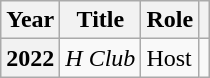<table class="wikitable plainrowheaders">
<tr>
<th scope="col">Year</th>
<th scope="col">Title</th>
<th scope="col">Role</th>
<th scope="col" class="unsortable"></th>
</tr>
<tr>
<th scope="row">2022</th>
<td><em>H Club</em></td>
<td>Host</td>
<td style="text-align:center"></td>
</tr>
</table>
